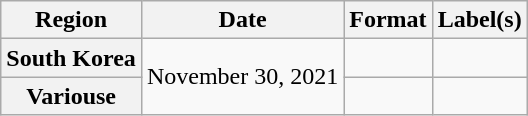<table class="wikitable plainrowheaders">
<tr>
<th scope="col">Region</th>
<th scope="col">Date</th>
<th scope="col">Format</th>
<th scope="col">Label(s)</th>
</tr>
<tr>
<th scope="row">South Korea</th>
<td rowspan="2">November 30, 2021</td>
<td></td>
<td></td>
</tr>
<tr>
<th scope="row">Variouse </th>
<td></td>
<td></td>
</tr>
</table>
